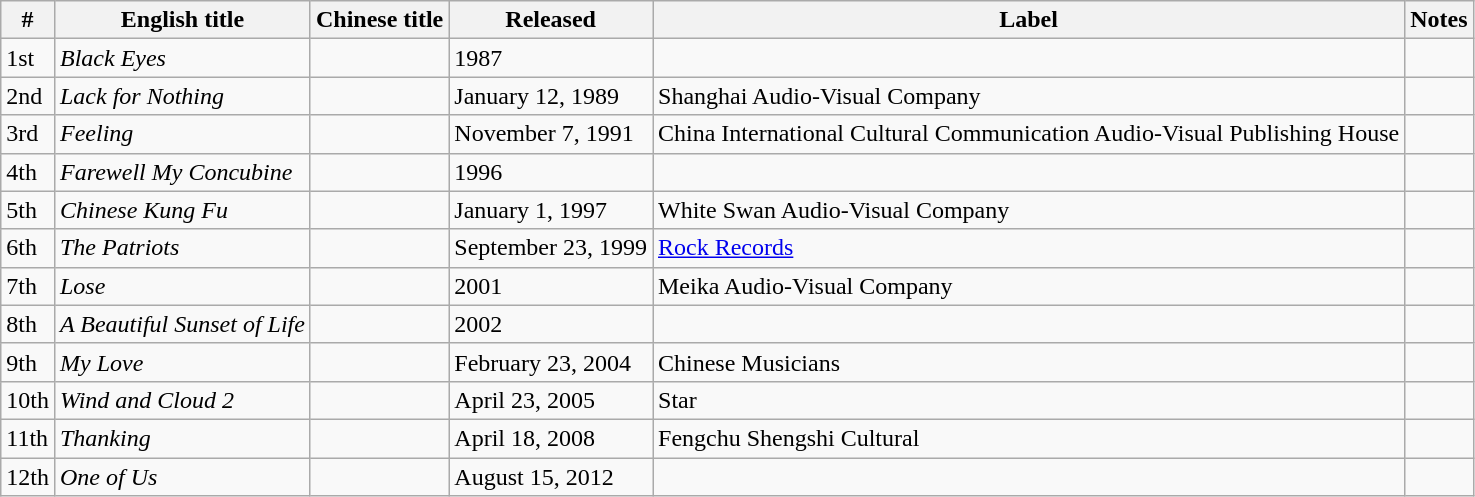<table class="wikitable">
<tr>
<th>#</th>
<th>English title</th>
<th>Chinese title</th>
<th>Released</th>
<th>Label</th>
<th>Notes</th>
</tr>
<tr>
<td>1st</td>
<td><em>Black Eyes</em></td>
<td></td>
<td>1987</td>
<td></td>
<td></td>
</tr>
<tr>
<td>2nd</td>
<td><em>Lack for Nothing</em></td>
<td></td>
<td>January 12, 1989</td>
<td>Shanghai Audio-Visual Company</td>
<td></td>
</tr>
<tr>
<td>3rd</td>
<td><em>Feeling</em></td>
<td></td>
<td>November 7, 1991</td>
<td>China International Cultural Communication Audio-Visual Publishing House</td>
<td></td>
</tr>
<tr>
<td>4th</td>
<td><em>Farewell My Concubine</em></td>
<td></td>
<td>1996</td>
<td></td>
<td></td>
</tr>
<tr>
<td>5th</td>
<td><em>Chinese Kung Fu</em></td>
<td></td>
<td>January 1, 1997</td>
<td>White Swan Audio-Visual Company</td>
<td></td>
</tr>
<tr>
<td>6th</td>
<td><em>The Patriots</em></td>
<td></td>
<td>September 23, 1999</td>
<td><a href='#'>Rock Records</a></td>
<td></td>
</tr>
<tr>
<td>7th</td>
<td><em>Lose</em></td>
<td></td>
<td>2001</td>
<td>Meika Audio-Visual Company</td>
<td></td>
</tr>
<tr>
<td>8th</td>
<td><em>A Beautiful Sunset of Life</em></td>
<td></td>
<td>2002</td>
<td></td>
<td></td>
</tr>
<tr>
<td>9th</td>
<td><em>My Love</em></td>
<td></td>
<td>February 23, 2004</td>
<td>Chinese Musicians</td>
<td></td>
</tr>
<tr>
<td>10th</td>
<td><em>Wind and Cloud 2</em></td>
<td></td>
<td>April 23, 2005</td>
<td>Star</td>
<td></td>
</tr>
<tr>
<td>11th</td>
<td><em>Thanking</em></td>
<td></td>
<td>April 18, 2008</td>
<td>Fengchu Shengshi Cultural</td>
<td></td>
</tr>
<tr>
<td>12th</td>
<td><em>One of Us</em></td>
<td></td>
<td>August 15, 2012</td>
<td></td>
<td></td>
</tr>
</table>
